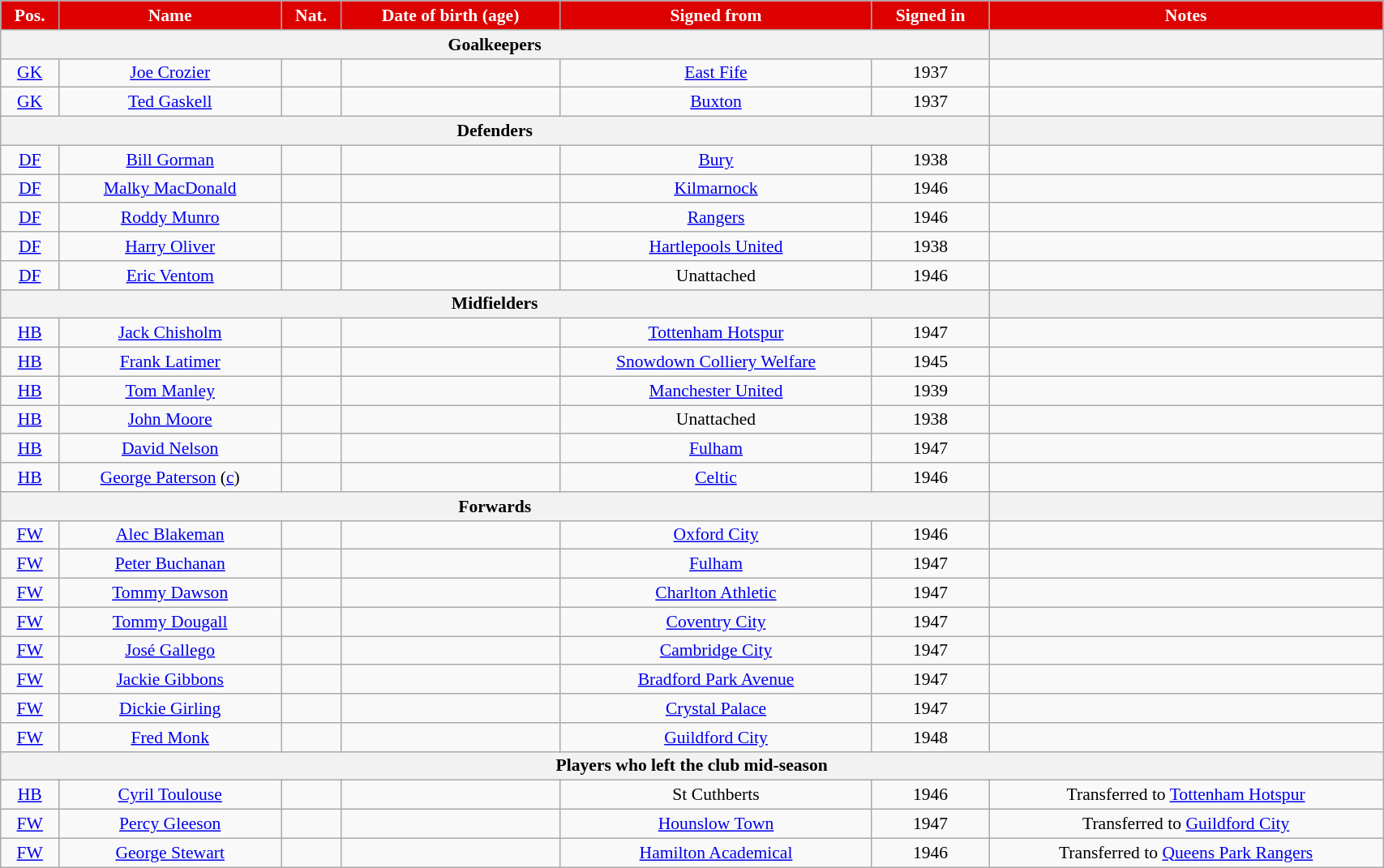<table class="wikitable"  style="text-align:center; font-size:90%; width:90%;">
<tr>
<th style="background:#d00; color:white; text-align:center;">Pos.</th>
<th style="background:#d00; color:white; text-align:center;">Name</th>
<th style="background:#d00; color:white; text-align:center;">Nat.</th>
<th style="background:#d00; color:white; text-align:center;">Date of birth (age)</th>
<th style="background:#d00; color:white; text-align:center;">Signed from</th>
<th style="background:#d00; color:white; text-align:center;">Signed in</th>
<th style="background:#d00; color:white; text-align:center;">Notes</th>
</tr>
<tr>
<th colspan="6">Goalkeepers</th>
<th></th>
</tr>
<tr>
<td><a href='#'>GK</a></td>
<td><a href='#'>Joe Crozier</a></td>
<td></td>
<td></td>
<td><a href='#'>East Fife</a></td>
<td>1937</td>
<td></td>
</tr>
<tr>
<td><a href='#'>GK</a></td>
<td><a href='#'>Ted Gaskell</a></td>
<td></td>
<td></td>
<td><a href='#'>Buxton</a></td>
<td>1937</td>
<td></td>
</tr>
<tr>
<th colspan="6">Defenders</th>
<th></th>
</tr>
<tr>
<td><a href='#'>DF</a></td>
<td><a href='#'>Bill Gorman</a></td>
<td></td>
<td></td>
<td><a href='#'>Bury</a></td>
<td>1938</td>
<td></td>
</tr>
<tr>
<td><a href='#'>DF</a></td>
<td><a href='#'>Malky MacDonald</a></td>
<td></td>
<td></td>
<td><a href='#'>Kilmarnock</a></td>
<td>1946</td>
<td></td>
</tr>
<tr>
<td><a href='#'>DF</a></td>
<td><a href='#'>Roddy Munro</a></td>
<td></td>
<td></td>
<td><a href='#'>Rangers</a></td>
<td>1946</td>
<td></td>
</tr>
<tr>
<td><a href='#'>DF</a></td>
<td><a href='#'>Harry Oliver</a></td>
<td></td>
<td></td>
<td><a href='#'>Hartlepools United</a></td>
<td>1938</td>
<td></td>
</tr>
<tr>
<td><a href='#'>DF</a></td>
<td><a href='#'>Eric Ventom</a></td>
<td></td>
<td></td>
<td>Unattached</td>
<td>1946</td>
<td></td>
</tr>
<tr>
<th colspan="6">Midfielders</th>
<th></th>
</tr>
<tr>
<td><a href='#'>HB</a></td>
<td><a href='#'>Jack Chisholm</a></td>
<td></td>
<td></td>
<td><a href='#'>Tottenham Hotspur</a></td>
<td>1947</td>
<td></td>
</tr>
<tr>
<td><a href='#'>HB</a></td>
<td><a href='#'>Frank Latimer</a></td>
<td></td>
<td></td>
<td><a href='#'>Snowdown Colliery Welfare</a></td>
<td>1945</td>
<td></td>
</tr>
<tr>
<td><a href='#'>HB</a></td>
<td><a href='#'>Tom Manley</a></td>
<td></td>
<td></td>
<td><a href='#'>Manchester United</a></td>
<td>1939</td>
<td></td>
</tr>
<tr>
<td><a href='#'>HB</a></td>
<td><a href='#'>John Moore</a></td>
<td></td>
<td></td>
<td>Unattached</td>
<td>1938</td>
<td></td>
</tr>
<tr>
<td><a href='#'>HB</a></td>
<td><a href='#'>David Nelson</a></td>
<td></td>
<td></td>
<td><a href='#'>Fulham</a></td>
<td>1947</td>
<td></td>
</tr>
<tr>
<td><a href='#'>HB</a></td>
<td><a href='#'>George Paterson</a> (<a href='#'>c</a>)</td>
<td></td>
<td></td>
<td><a href='#'>Celtic</a></td>
<td>1946</td>
<td></td>
</tr>
<tr>
<th colspan="6">Forwards</th>
<th></th>
</tr>
<tr>
<td><a href='#'>FW</a></td>
<td><a href='#'>Alec Blakeman</a></td>
<td></td>
<td></td>
<td><a href='#'>Oxford City</a></td>
<td>1946</td>
<td></td>
</tr>
<tr>
<td><a href='#'>FW</a></td>
<td><a href='#'>Peter Buchanan</a></td>
<td></td>
<td></td>
<td><a href='#'>Fulham</a></td>
<td>1947</td>
<td></td>
</tr>
<tr>
<td><a href='#'>FW</a></td>
<td><a href='#'>Tommy Dawson</a></td>
<td></td>
<td></td>
<td><a href='#'>Charlton Athletic</a></td>
<td>1947</td>
<td></td>
</tr>
<tr>
<td><a href='#'>FW</a></td>
<td><a href='#'>Tommy Dougall</a></td>
<td></td>
<td></td>
<td><a href='#'>Coventry City</a></td>
<td>1947</td>
<td></td>
</tr>
<tr>
<td><a href='#'>FW</a></td>
<td><a href='#'>José Gallego</a></td>
<td></td>
<td></td>
<td><a href='#'>Cambridge City</a></td>
<td>1947</td>
<td></td>
</tr>
<tr>
<td><a href='#'>FW</a></td>
<td><a href='#'>Jackie Gibbons</a></td>
<td></td>
<td></td>
<td><a href='#'>Bradford Park Avenue</a></td>
<td>1947</td>
<td></td>
</tr>
<tr>
<td><a href='#'>FW</a></td>
<td><a href='#'>Dickie Girling</a></td>
<td></td>
<td></td>
<td><a href='#'>Crystal Palace</a></td>
<td>1947</td>
<td></td>
</tr>
<tr>
<td><a href='#'>FW</a></td>
<td><a href='#'>Fred Monk</a></td>
<td></td>
<td></td>
<td><a href='#'>Guildford City</a></td>
<td>1948</td>
<td></td>
</tr>
<tr>
<th colspan="7">Players who left the club mid-season</th>
</tr>
<tr>
<td><a href='#'>HB</a></td>
<td><a href='#'>Cyril Toulouse</a></td>
<td></td>
<td></td>
<td>St Cuthberts</td>
<td>1946</td>
<td>Transferred to <a href='#'>Tottenham Hotspur</a></td>
</tr>
<tr>
<td><a href='#'>FW</a></td>
<td><a href='#'>Percy Gleeson</a></td>
<td></td>
<td></td>
<td><a href='#'>Hounslow Town</a></td>
<td>1947</td>
<td>Transferred to <a href='#'>Guildford City</a></td>
</tr>
<tr>
<td><a href='#'>FW</a></td>
<td><a href='#'>George Stewart</a></td>
<td></td>
<td></td>
<td><a href='#'>Hamilton Academical</a></td>
<td>1946</td>
<td>Transferred to <a href='#'>Queens Park Rangers</a></td>
</tr>
</table>
